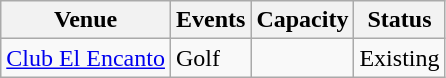<table class="wikitable sortable">
<tr>
<th>Venue</th>
<th>Events</th>
<th>Capacity</th>
<th>Status</th>
</tr>
<tr>
<td><a href='#'>Club El Encanto</a></td>
<td>Golf</td>
<td></td>
<td>Existing</td>
</tr>
</table>
